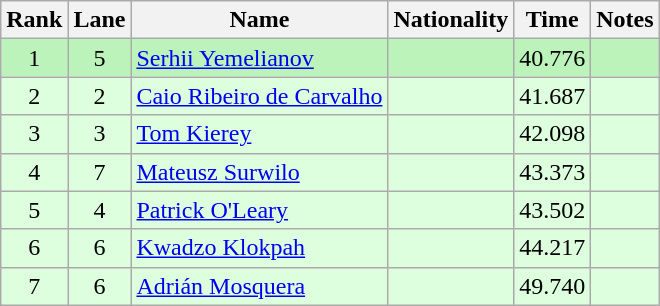<table class="wikitable" style="text-align:center;">
<tr>
<th>Rank</th>
<th>Lane</th>
<th>Name</th>
<th>Nationality</th>
<th>Time</th>
<th>Notes</th>
</tr>
<tr bgcolor=bbf3bb>
<td>1</td>
<td>5</td>
<td align=left><a href='#'>Serhii Yemelianov</a></td>
<td align=left></td>
<td>40.776</td>
<td></td>
</tr>
<tr bgcolor=ddffdd>
<td>2</td>
<td>2</td>
<td align=left><a href='#'>Caio Ribeiro de Carvalho</a></td>
<td align=left></td>
<td>41.687</td>
<td></td>
</tr>
<tr bgcolor=ddffdd>
<td>3</td>
<td>3</td>
<td align=left><a href='#'>Tom Kierey</a></td>
<td align=left></td>
<td>42.098</td>
<td></td>
</tr>
<tr bgcolor=ddffdd>
<td>4</td>
<td>7</td>
<td align=left><a href='#'>Mateusz Surwilo</a></td>
<td align=left></td>
<td>43.373</td>
<td></td>
</tr>
<tr bgcolor=ddffdd>
<td>5</td>
<td>4</td>
<td align=left><a href='#'>Patrick O'Leary</a></td>
<td align=left></td>
<td>43.502</td>
<td></td>
</tr>
<tr bgcolor=ddffdd>
<td>6</td>
<td>6</td>
<td align=left><a href='#'>Kwadzo Klokpah</a></td>
<td align=left></td>
<td>44.217</td>
<td></td>
</tr>
<tr bgcolor=ddffdd>
<td>7</td>
<td>6</td>
<td align=left><a href='#'>Adrián Mosquera</a></td>
<td align=left></td>
<td>49.740</td>
<td></td>
</tr>
</table>
